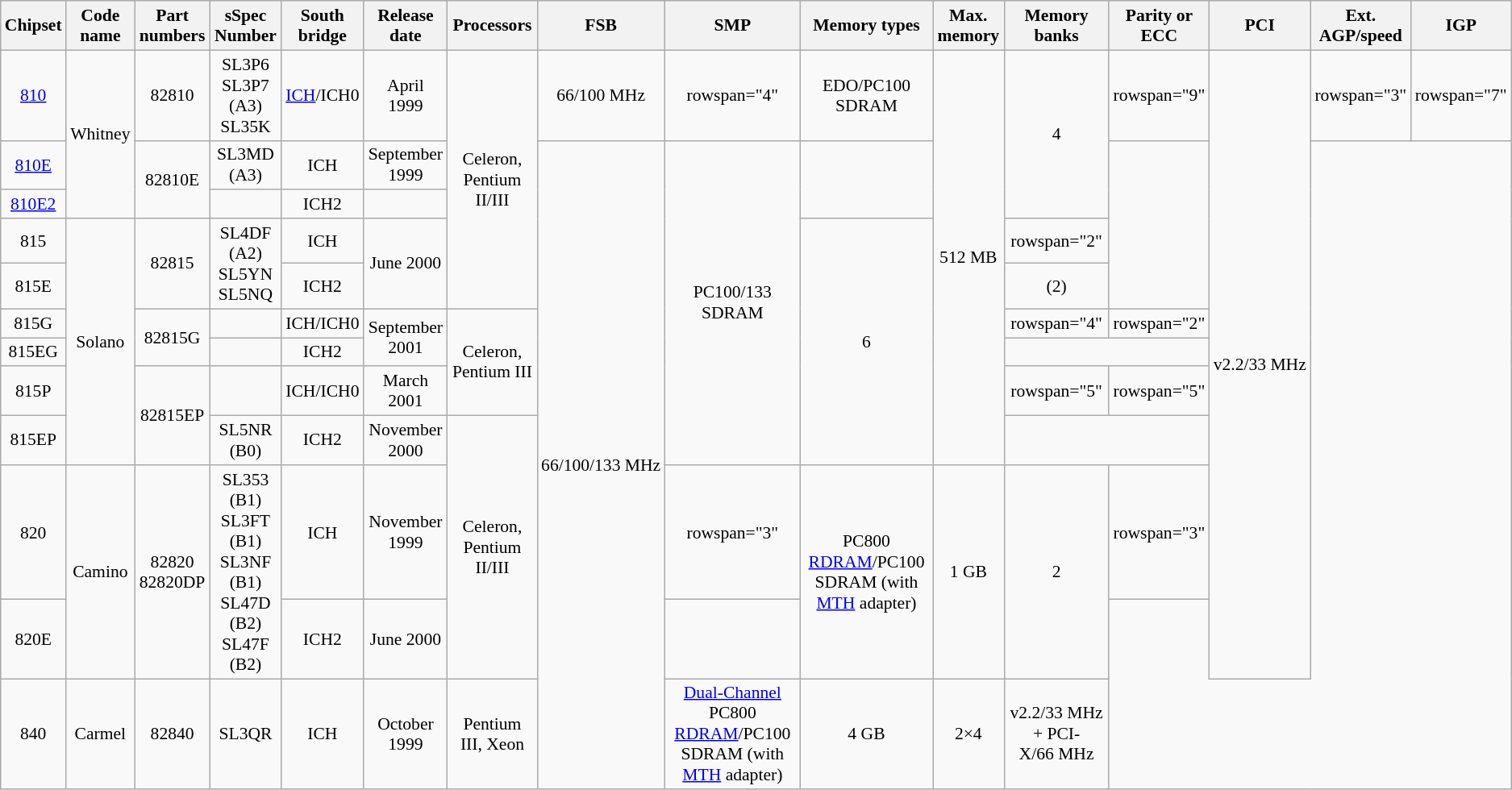<table class="wikitable" style="font-size: 90%; text-align:center;">
<tr>
<th>Chipset</th>
<th>Code name</th>
<th>Part numbers</th>
<th>sSpec Number</th>
<th>South bridge</th>
<th>Release date</th>
<th>Processors</th>
<th>FSB</th>
<th>SMP</th>
<th>Memory types</th>
<th>Max. memory</th>
<th>Memory banks</th>
<th>Parity or ECC</th>
<th>PCI</th>
<th>Ext. AGP/speed</th>
<th>IGP</th>
</tr>
<tr>
<td><a href='#'>810</a></td>
<td rowspan="3">Whitney</td>
<td>82810</td>
<td>SL3P6<br>SL3P7 (A3)<br>SL35K</td>
<td><a href='#'>ICH</a>/ICH0</td>
<td>April 1999</td>
<td rowspan="5">Celeron, Pentium II/III</td>
<td>66/100 MHz</td>
<td>rowspan="4" </td>
<td>EDO/PC100 SDRAM</td>
<td rowspan="9">512 MB</td>
<td rowspan="3">4</td>
<td>rowspan="9" </td>
<td rowspan="11">v2.2/33 MHz</td>
<td>rowspan="3" </td>
<td>rowspan="7" </td>
</tr>
<tr>
<td><a href='#'>810E</a></td>
<td rowspan="2">82810E</td>
<td>SL3MD (A3)</td>
<td>ICH</td>
<td>September 1999</td>
<td rowspan="11">66/100/133 MHz</td>
<td rowspan="8">PC100/133 SDRAM</td>
</tr>
<tr>
<td><a href='#'>810E2</a></td>
<td></td>
<td>ICH2</td>
<td></td>
</tr>
<tr>
<td>815</td>
<td rowspan="6">Solano</td>
<td rowspan="2">82815</td>
<td rowspan="2">SL4DF (A2)<br>SL5YN<br>SL5NQ</td>
<td>ICH</td>
<td rowspan="2">June 2000</td>
<td rowspan="6">6</td>
<td>rowspan="2" </td>
</tr>
<tr>
<td>815E</td>
<td>ICH2</td>
<td> (2)</td>
</tr>
<tr>
<td>815G</td>
<td rowspan="2">82815G</td>
<td></td>
<td>ICH/ICH0</td>
<td rowspan="2">September 2001</td>
<td rowspan="3">Celeron, Pentium III</td>
<td>rowspan="4" </td>
<td>rowspan="2" </td>
</tr>
<tr>
<td>815EG</td>
<td></td>
<td>ICH2</td>
</tr>
<tr>
<td>815P</td>
<td rowspan="2">82815EP</td>
<td></td>
<td>ICH/ICH0</td>
<td>March 2001</td>
<td>rowspan="5" </td>
<td>rowspan="5" </td>
</tr>
<tr>
<td>815EP</td>
<td>SL5NR (B0)</td>
<td>ICH2</td>
<td>November 2000</td>
<td rowspan="3">Celeron, Pentium II/III</td>
</tr>
<tr>
<td>820</td>
<td rowspan="2">Camino</td>
<td rowspan="2">82820<br>82820DP</td>
<td rowspan="2">SL353 (B1)<br>SL3FT (B1)<br>SL3NF (B1)<br>SL47D (B2)<br>SL47F (B2)</td>
<td>ICH</td>
<td>November 1999</td>
<td>rowspan="3" </td>
<td rowspan="2">PC800 <a href='#'>RDRAM</a>/PC100 SDRAM (with <a href='#'>MTH</a> adapter)</td>
<td rowspan="2">1 GB</td>
<td rowspan="2">2</td>
<td>rowspan="3" </td>
</tr>
<tr>
<td>820E</td>
<td>ICH2</td>
<td>June 2000</td>
</tr>
<tr>
<td>840</td>
<td>Carmel</td>
<td>82840</td>
<td>SL3QR</td>
<td>ICH</td>
<td>October 1999</td>
<td>Pentium III, Xeon</td>
<td><a href='#'>Dual-Channel</a> PC800 <a href='#'>RDRAM</a>/PC100 SDRAM (with <a href='#'>MTH</a> adapter)</td>
<td>4 GB</td>
<td>2×4</td>
<td>v2.2/33 MHz + PCI-X/66 MHz</td>
</tr>
</table>
